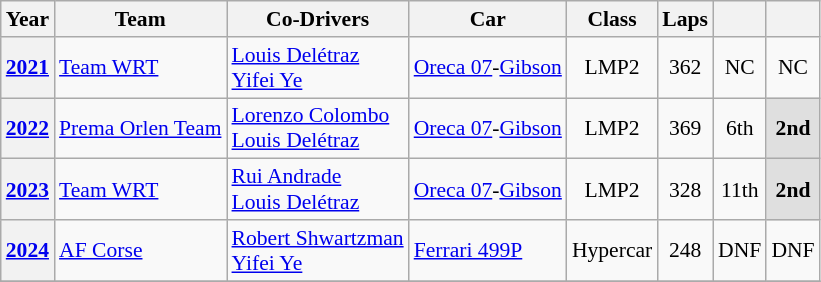<table class="wikitable" style="text-align:center; font-size:90%">
<tr>
<th>Year</th>
<th>Team</th>
<th>Co-Drivers</th>
<th>Car</th>
<th>Class</th>
<th>Laps</th>
<th></th>
<th></th>
</tr>
<tr>
<th><a href='#'>2021</a></th>
<td align="left" nowrap> <a href='#'>Team WRT</a></td>
<td align="left" nowrap> <a href='#'>Louis Delétraz</a><br> <a href='#'>Yifei Ye</a></td>
<td align="left" nowrap><a href='#'>Oreca 07</a>-<a href='#'>Gibson</a></td>
<td>LMP2</td>
<td>362</td>
<td>NC</td>
<td>NC</td>
</tr>
<tr>
<th><a href='#'>2022</a></th>
<td align="left" nowrap> <a href='#'>Prema Orlen Team</a></td>
<td align="left" nowrap> <a href='#'>Lorenzo Colombo</a><br> <a href='#'>Louis Delétraz</a></td>
<td align="left" nowrap><a href='#'>Oreca 07</a>-<a href='#'>Gibson</a></td>
<td>LMP2</td>
<td>369</td>
<td>6th</td>
<td style="background:#DFDFDF;"><strong>2nd</strong></td>
</tr>
<tr>
<th><a href='#'>2023</a></th>
<td align="left" nowrap> <a href='#'>Team WRT</a></td>
<td align="left" nowrap> <a href='#'>Rui Andrade</a><br> <a href='#'>Louis Delétraz</a></td>
<td align="left" nowrap><a href='#'>Oreca 07</a>-<a href='#'>Gibson</a></td>
<td>LMP2</td>
<td>328</td>
<td>11th</td>
<td style="background:#DFDFDF;"><strong>2nd</strong></td>
</tr>
<tr>
<th><a href='#'>2024</a></th>
<td align="left"> <a href='#'>AF Corse</a></td>
<td align="left"> <a href='#'>Robert Shwartzman</a><br> <a href='#'>Yifei Ye</a></td>
<td align="left"><a href='#'>Ferrari 499P</a></td>
<td>Hypercar</td>
<td>248</td>
<td>DNF</td>
<td>DNF</td>
</tr>
<tr>
</tr>
</table>
